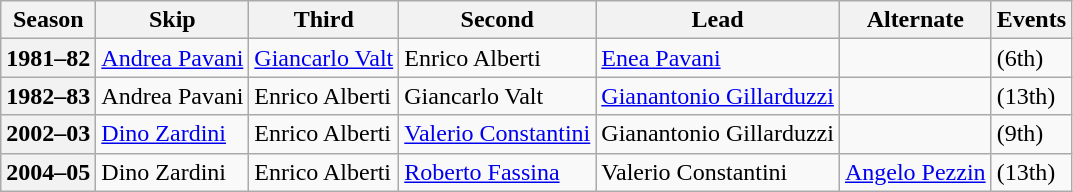<table class="wikitable">
<tr>
<th scope="col">Season</th>
<th scope="col">Skip</th>
<th scope="col">Third</th>
<th scope="col">Second</th>
<th scope="col">Lead</th>
<th scope="col">Alternate</th>
<th scope="col">Events</th>
</tr>
<tr>
<th scope="row">1981–82</th>
<td><a href='#'>Andrea Pavani</a></td>
<td><a href='#'>Giancarlo Valt</a></td>
<td>Enrico Alberti</td>
<td><a href='#'>Enea Pavani</a></td>
<td></td>
<td> (6th)</td>
</tr>
<tr>
<th scope="row">1982–83</th>
<td>Andrea Pavani</td>
<td>Enrico Alberti</td>
<td>Giancarlo Valt</td>
<td><a href='#'>Gianantonio Gillarduzzi</a></td>
<td></td>
<td> (13th)</td>
</tr>
<tr>
<th scope="row">2002–03</th>
<td><a href='#'>Dino Zardini</a></td>
<td>Enrico Alberti</td>
<td><a href='#'>Valerio Constantini</a></td>
<td>Gianantonio Gillarduzzi</td>
<td></td>
<td> (9th)</td>
</tr>
<tr>
<th scope="row">2004–05</th>
<td>Dino Zardini</td>
<td>Enrico Alberti</td>
<td><a href='#'>Roberto Fassina</a></td>
<td>Valerio Constantini</td>
<td><a href='#'>Angelo Pezzin</a></td>
<td> (13th)</td>
</tr>
</table>
